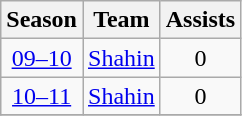<table class="wikitable" style="text-align: center;">
<tr>
<th>Season</th>
<th>Team</th>
<th>Assists</th>
</tr>
<tr>
<td><a href='#'>09–10</a></td>
<td align="left"><a href='#'>Shahin</a></td>
<td>0</td>
</tr>
<tr>
<td><a href='#'>10–11</a></td>
<td align="left"><a href='#'>Shahin</a></td>
<td>0</td>
</tr>
<tr>
</tr>
</table>
